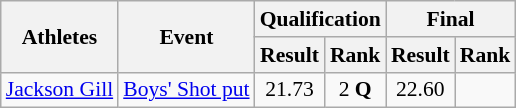<table class="wikitable" border="1" style="font-size:90%">
<tr>
<th rowspan=2>Athletes</th>
<th rowspan=2>Event</th>
<th colspan=2>Qualification</th>
<th colspan=2>Final</th>
</tr>
<tr>
<th>Result</th>
<th>Rank</th>
<th>Result</th>
<th>Rank</th>
</tr>
<tr>
<td><a href='#'>Jackson Gill</a></td>
<td><a href='#'>Boys' Shot put</a></td>
<td align=center>21.73</td>
<td align=center>2 <strong>Q</strong></td>
<td align=center>22.60</td>
<td align=center></td>
</tr>
</table>
